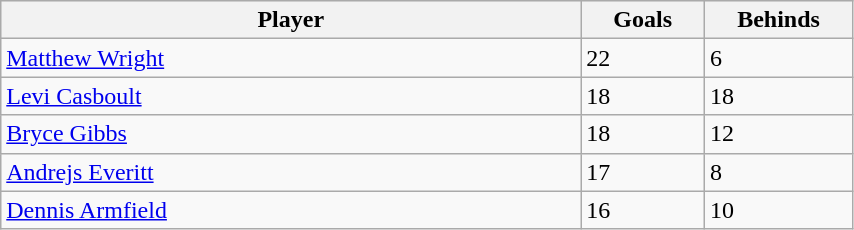<table class="wikitable sortable" style="width:45%;">
<tr style="background:#efefef;">
<th style="width:30%;">Player</th>
<th width=5%>Goals</th>
<th width=5%>Behinds</th>
</tr>
<tr>
<td><a href='#'>Matthew Wright</a></td>
<td>22</td>
<td>6</td>
</tr>
<tr>
<td><a href='#'>Levi Casboult</a></td>
<td>18</td>
<td>18</td>
</tr>
<tr>
<td><a href='#'>Bryce Gibbs</a></td>
<td>18</td>
<td>12</td>
</tr>
<tr>
<td><a href='#'>Andrejs Everitt</a></td>
<td>17</td>
<td>8</td>
</tr>
<tr>
<td><a href='#'>Dennis Armfield</a></td>
<td>16</td>
<td>10</td>
</tr>
</table>
